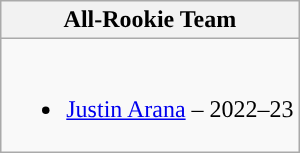<table class=wikitable>
<tr>
<th>All-Rookie Team</th>
</tr>
<tr>
<td valign="top"><br><ul><li><a href='#'>Justin Arana</a> – 2022–23</li></ul></td>
</tr>
</table>
